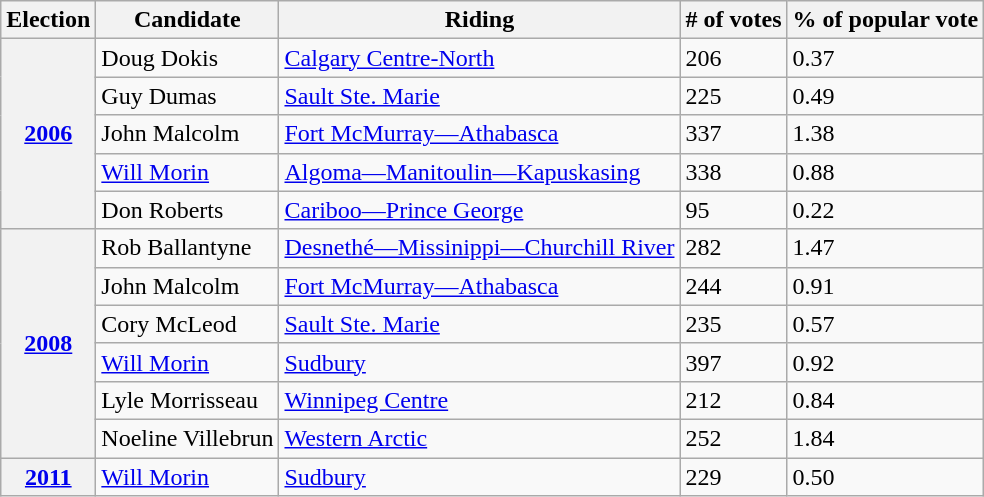<table class="wikitable">
<tr>
<th>Election</th>
<th>Candidate</th>
<th>Riding</th>
<th># of votes</th>
<th>% of popular vote</th>
</tr>
<tr>
<th rowspan="5"><a href='#'>2006</a></th>
<td>Doug Dokis</td>
<td><a href='#'>Calgary Centre-North</a></td>
<td>206</td>
<td>0.37</td>
</tr>
<tr>
<td>Guy Dumas</td>
<td><a href='#'>Sault Ste. Marie</a></td>
<td>225</td>
<td>0.49</td>
</tr>
<tr>
<td>John Malcolm</td>
<td><a href='#'>Fort McMurray—Athabasca</a></td>
<td>337</td>
<td>1.38</td>
</tr>
<tr>
<td><a href='#'>Will Morin</a></td>
<td><a href='#'>Algoma—Manitoulin—Kapuskasing</a></td>
<td>338</td>
<td>0.88</td>
</tr>
<tr>
<td>Don Roberts</td>
<td><a href='#'>Cariboo—Prince George</a></td>
<td>95</td>
<td>0.22</td>
</tr>
<tr>
<th rowspan="6"><a href='#'>2008</a></th>
<td>Rob Ballantyne</td>
<td><a href='#'>Desnethé—Missinippi—Churchill River</a></td>
<td>282</td>
<td>1.47</td>
</tr>
<tr>
<td>John Malcolm</td>
<td><a href='#'>Fort McMurray—Athabasca</a></td>
<td>244</td>
<td>0.91</td>
</tr>
<tr>
<td>Cory McLeod</td>
<td><a href='#'>Sault Ste. Marie</a></td>
<td>235</td>
<td>0.57</td>
</tr>
<tr>
<td><a href='#'>Will Morin</a></td>
<td><a href='#'>Sudbury</a></td>
<td>397</td>
<td>0.92</td>
</tr>
<tr>
<td>Lyle Morrisseau</td>
<td><a href='#'>Winnipeg Centre</a></td>
<td>212</td>
<td>0.84</td>
</tr>
<tr>
<td>Noeline Villebrun</td>
<td><a href='#'>Western Arctic</a></td>
<td>252</td>
<td>1.84</td>
</tr>
<tr>
<th><a href='#'>2011</a></th>
<td><a href='#'>Will Morin</a></td>
<td><a href='#'>Sudbury</a></td>
<td>229</td>
<td>0.50</td>
</tr>
</table>
